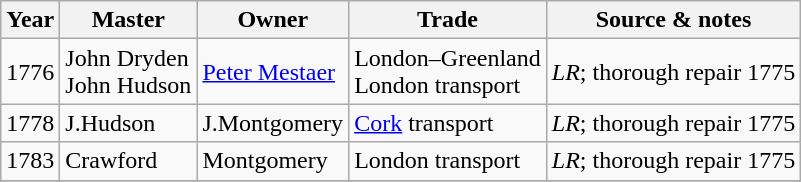<table class=" wikitable">
<tr>
<th>Year</th>
<th>Master</th>
<th>Owner</th>
<th>Trade</th>
<th>Source & notes</th>
</tr>
<tr>
<td>1776</td>
<td>John Dryden<br>John Hudson</td>
<td><a href='#'>Peter Mestaer</a></td>
<td>London–Greenland<br>London transport</td>
<td><em>LR</em>; thorough repair 1775</td>
</tr>
<tr>
<td>1778</td>
<td>J.Hudson</td>
<td>J.Montgomery</td>
<td><a href='#'>Cork</a> transport</td>
<td><em>LR</em>; thorough repair 1775</td>
</tr>
<tr>
<td>1783</td>
<td>Crawford</td>
<td>Montgomery</td>
<td>London transport</td>
<td><em>LR</em>; thorough repair 1775</td>
</tr>
<tr>
</tr>
</table>
